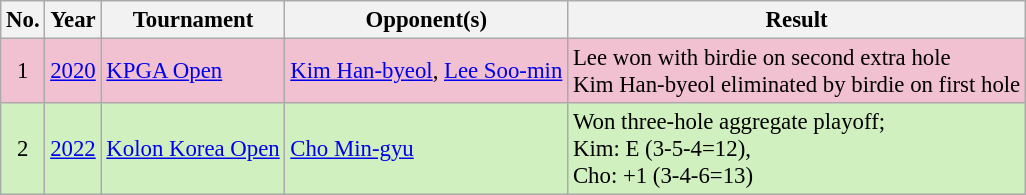<table class="wikitable" style="font-size:95%;">
<tr>
<th>No.</th>
<th>Year</th>
<th>Tournament</th>
<th>Opponent(s)</th>
<th>Result</th>
</tr>
<tr style="background:#F2C1D1;">
<td align=center>1</td>
<td><a href='#'>2020</a></td>
<td><a href='#'>KPGA Open</a></td>
<td> <a href='#'>Kim Han-byeol</a>,  <a href='#'>Lee Soo-min</a></td>
<td>Lee won with birdie on second extra hole<br>Kim Han-byeol eliminated by birdie on first hole</td>
</tr>
<tr style="background:#D0F0C0;">
<td align=center>2</td>
<td><a href='#'>2022</a></td>
<td><a href='#'>Kolon Korea Open</a></td>
<td> <a href='#'>Cho Min-gyu</a></td>
<td>Won three-hole aggregate playoff;<br>Kim: E (3-5-4=12),<br>Cho: +1 (3-4-6=13)</td>
</tr>
</table>
